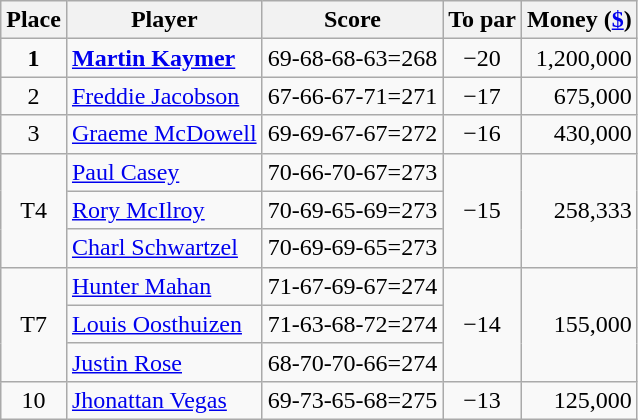<table class="wikitable">
<tr>
<th>Place</th>
<th>Player</th>
<th>Score</th>
<th>To par</th>
<th>Money (<a href='#'>$</a>)</th>
</tr>
<tr>
<td align=center><strong>1</strong></td>
<td> <strong><a href='#'>Martin Kaymer</a></strong></td>
<td align=center>69-68-68-63=268</td>
<td align=center>−20</td>
<td align=right>1,200,000</td>
</tr>
<tr>
<td align=center>2</td>
<td> <a href='#'>Freddie Jacobson</a></td>
<td align=center>67-66-67-71=271</td>
<td align=center>−17</td>
<td align=right>675,000</td>
</tr>
<tr>
<td align=center>3</td>
<td> <a href='#'>Graeme McDowell</a></td>
<td align=center>69-69-67-67=272</td>
<td align=center>−16</td>
<td align=right>430,000</td>
</tr>
<tr>
<td rowspan="3" align=center>T4</td>
<td> <a href='#'>Paul Casey</a></td>
<td align=center>70-66-70-67=273</td>
<td rowspan="3" align=center>−15</td>
<td rowspan="3" align=right>258,333</td>
</tr>
<tr>
<td> <a href='#'>Rory McIlroy</a></td>
<td align=center>70-69-65-69=273</td>
</tr>
<tr>
<td> <a href='#'>Charl Schwartzel</a></td>
<td align=center>70-69-69-65=273</td>
</tr>
<tr>
<td rowspan="3" align=center>T7</td>
<td> <a href='#'>Hunter Mahan</a></td>
<td align=center>71-67-69-67=274</td>
<td rowspan="3" align=center>−14</td>
<td rowspan="3" align=right>155,000</td>
</tr>
<tr>
<td> <a href='#'>Louis Oosthuizen</a></td>
<td align=center>71-63-68-72=274</td>
</tr>
<tr>
<td> <a href='#'>Justin Rose</a></td>
<td align=center>68-70-70-66=274</td>
</tr>
<tr>
<td align=center>10</td>
<td> <a href='#'>Jhonattan Vegas</a></td>
<td align=center>69-73-65-68=275</td>
<td align=center>−13</td>
<td align=right>125,000</td>
</tr>
</table>
